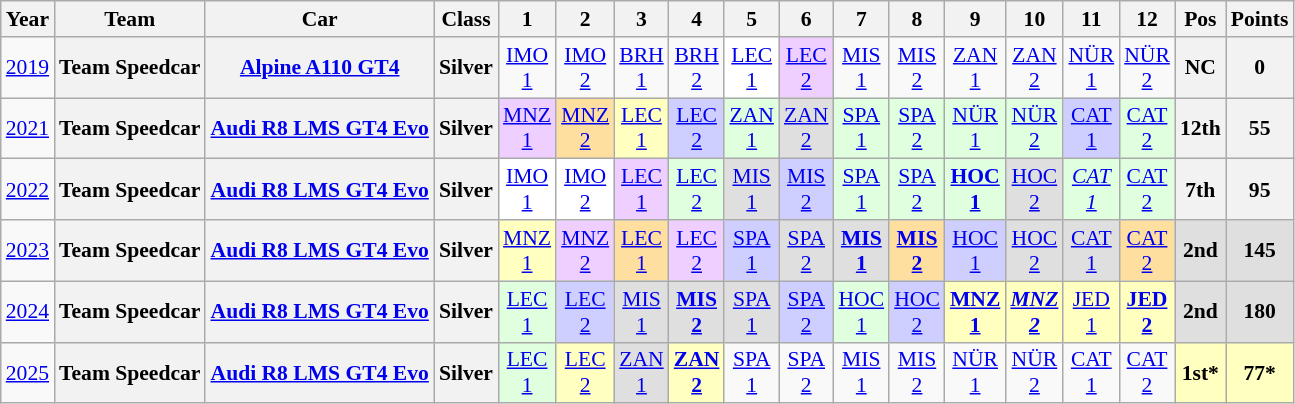<table class="wikitable" style="text-align:center; font-size:90%">
<tr>
<th>Year</th>
<th>Team</th>
<th>Car</th>
<th>Class</th>
<th>1</th>
<th>2</th>
<th>3</th>
<th>4</th>
<th>5</th>
<th>6</th>
<th>7</th>
<th>8</th>
<th>9</th>
<th>10</th>
<th>11</th>
<th>12</th>
<th>Pos</th>
<th>Points</th>
</tr>
<tr>
<td><a href='#'>2019</a></td>
<th>Team Speedcar</th>
<th><a href='#'>Alpine A110 GT4</a></th>
<th>Silver</th>
<td style="background:#;"><a href='#'>IMO<br>1</a></td>
<td style="background:#;"><a href='#'>IMO<br>2</a></td>
<td style="background:#;"><a href='#'>BRH<br>1</a></td>
<td style="background:#;"><a href='#'>BRH<br>2</a></td>
<td style="background:#FFFFFF;"><a href='#'>LEC<br>1</a><br></td>
<td style="background:#EFCFFF;"><a href='#'>LEC<br>2</a><br></td>
<td style="background:#;"><a href='#'>MIS<br>1</a></td>
<td style="background:#;"><a href='#'>MIS<br>2</a></td>
<td style="background:#;"><a href='#'>ZAN<br>1</a></td>
<td style="background:#;"><a href='#'>ZAN<br>2</a></td>
<td style="background:#;"><a href='#'>NÜR<br>1</a></td>
<td style="background:#;"><a href='#'>NÜR<br>2</a></td>
<th>NC</th>
<th>0</th>
</tr>
<tr>
<td><a href='#'>2021</a></td>
<th>Team Speedcar</th>
<th><a href='#'>Audi R8 LMS GT4 Evo</a></th>
<th>Silver</th>
<td style="background:#EFCFFF;"><a href='#'>MNZ<br>1</a><br></td>
<td style="background:#FFDF9F;"><a href='#'>MNZ<br>2</a><br></td>
<td style="background:#FFFFBF;"><a href='#'>LEC<br>1</a><br></td>
<td style="background:#CFCFFF;"><a href='#'>LEC<br>2</a><br></td>
<td style="background:#DFFFDF;"><a href='#'>ZAN<br>1</a><br></td>
<td style="background:#DFDFDF;"><a href='#'>ZAN<br>2</a><br></td>
<td style="background:#DFFFDF;"><a href='#'>SPA<br>1</a><br></td>
<td style="background:#DFFFDF;"><a href='#'>SPA<br>2</a><br></td>
<td style="background:#DFFFDF;"><a href='#'>NÜR<br>1</a><br></td>
<td style="background:#DFFFDF;"><a href='#'>NÜR<br>2</a><br></td>
<td style="background:#CFCFFF;"><a href='#'>CAT<br>1</a><br></td>
<td style="background:#DFFFDF;"><a href='#'>CAT<br>2</a><br></td>
<th>12th</th>
<th>55</th>
</tr>
<tr>
<td><a href='#'>2022</a></td>
<th>Team Speedcar</th>
<th><a href='#'>Audi R8 LMS GT4 Evo</a></th>
<th>Silver</th>
<td style="background:#FFFFFF;"><a href='#'>IMO<br>1</a><br></td>
<td style="background:#FFFFFF;"><a href='#'>IMO<br>2</a><br></td>
<td style="background:#EFCFFF;"><a href='#'>LEC<br>1</a><br></td>
<td style="background:#DFFFDF;"><a href='#'>LEC<br>2</a><br></td>
<td style="background:#DFDFDF;"><a href='#'>MIS<br>1</a><br></td>
<td style="background:#CFCFFF;"><a href='#'>MIS<br>2</a><br></td>
<td style="background:#DFFFDF;"><a href='#'>SPA<br>1</a><br></td>
<td style="background:#DFFFDF;"><a href='#'>SPA<br>2</a><br></td>
<td style="background:#DFFFDF;"><strong><a href='#'>HOC<br>1</a></strong><br></td>
<td style="background:#DFDFDF;"><a href='#'>HOC<br>2</a><br></td>
<td style="background:#DFFFDF;"><em><a href='#'>CAT<br>1</a></em><br></td>
<td style="background:#DFFFDF;"><a href='#'>CAT<br>2</a><br></td>
<th>7th</th>
<th>95</th>
</tr>
<tr>
<td><a href='#'>2023</a></td>
<th>Team Speedcar</th>
<th><a href='#'>Audi R8 LMS GT4 Evo</a></th>
<th>Silver</th>
<td style="background:#FFFFBF;"><a href='#'>MNZ<br>1</a><br></td>
<td style="background:#EFCFFF;"><a href='#'>MNZ<br>2</a><br></td>
<td style="background:#FFDF9F;"><a href='#'>LEC<br>1</a><br></td>
<td style="background:#EFCFFF;"><a href='#'>LEC<br>2</a><br></td>
<td style="background:#CFCFFF;"><a href='#'>SPA<br>1</a><br></td>
<td style="background:#DFDFDF;"><a href='#'>SPA<br>2</a><br></td>
<td style="background:#DFDFDF;"><strong><a href='#'>MIS<br>1</a></strong><br></td>
<td style="background:#FFDF9F;"><strong><a href='#'>MIS<br>2</a></strong><br></td>
<td style="background:#CFCFFF;"><a href='#'>HOC<br>1</a><br></td>
<td style="background:#DFDFDF;"><a href='#'>HOC<br>2</a><br></td>
<td style="background:#DFDFDF;"><a href='#'>CAT<br>1</a><br></td>
<td style="background:#FFDF9F;"><a href='#'>CAT<br>2</a><br></td>
<th style="background:#DFDFDF;">2nd</th>
<th style="background:#DFDFDF;">145</th>
</tr>
<tr>
<td><a href='#'>2024</a></td>
<th>Team Speedcar</th>
<th><a href='#'>Audi R8 LMS GT4 Evo</a></th>
<th>Silver</th>
<td style="background:#DFFFDF;"><a href='#'>LEC<br>1</a><br></td>
<td style="background:#CFCFFF;"><a href='#'>LEC<br>2</a><br></td>
<td style="background:#DFDFDF;"><a href='#'>MIS<br>1</a><br></td>
<td style="background:#DFDFDF;"><strong><a href='#'>MIS<br>2</a></strong><br></td>
<td style="background:#DFDFDF;"><a href='#'>SPA<br>1</a><br></td>
<td style="background:#CFCFFF;"><a href='#'>SPA<br>2</a><br></td>
<td style="background:#DFFFDF;"><a href='#'>HOC<br>1</a><br></td>
<td style="background:#CFCFFF;"><a href='#'>HOC<br>2</a><br></td>
<td style="background:#FFFFBF;"><strong><a href='#'>MNZ<br>1</a></strong><br></td>
<td style="background:#FFFFBF;"><strong><em><a href='#'>MNZ<br>2</a></em></strong><br></td>
<td style="background:#FFFFBF;"><a href='#'>JED<br>1</a><br></td>
<td style="background:#FFFFBF;"><strong><a href='#'>JED<br>2</a></strong><br></td>
<th style="background:#DFDFDF;">2nd</th>
<th style="background:#DFDFDF;">180</th>
</tr>
<tr>
<td><a href='#'>2025</a></td>
<th>Team Speedcar</th>
<th><a href='#'>Audi R8 LMS GT4 Evo</a></th>
<th>Silver</th>
<td style="background:#DFFFDF;"><a href='#'>LEC<br>1</a><br></td>
<td style="background:#FFFFBF;"><a href='#'>LEC<br>2</a><br></td>
<td style="background:#DFDFDF;"><a href='#'>ZAN<br>1</a><br></td>
<td style="background:#FFFFBF;"><strong><a href='#'>ZAN<br>2</a></strong><br></td>
<td style="background:#;"><a href='#'>SPA<br>1</a></td>
<td style="background:#;"><a href='#'>SPA<br>2</a></td>
<td style="background:#;"><a href='#'>MIS<br>1</a></td>
<td style="background:#;"><a href='#'>MIS<br>2</a></td>
<td style="background:#;"><a href='#'>NÜR<br>1</a></td>
<td style="background:#;"><a href='#'>NÜR<br>2</a></td>
<td style="background:#;"><a href='#'>CAT<br>1</a></td>
<td style="background:#;"><a href='#'>CAT<br>2</a></td>
<th style="background:#FFFFBF;">1st*</th>
<th style="background:#FFFFBF;">77*</th>
</tr>
</table>
